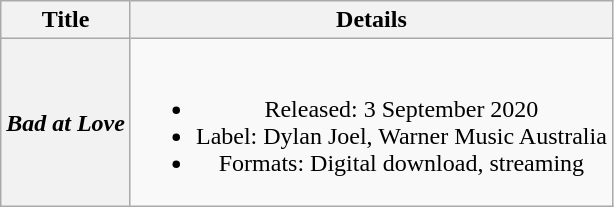<table class="wikitable plainrowheaders" style="text-align:center;">
<tr>
<th>Title</th>
<th>Details</th>
</tr>
<tr>
<th scope="row"><em>Bad at Love</em></th>
<td><br><ul><li>Released: 3 September 2020</li><li>Label: Dylan Joel, Warner Music Australia</li><li>Formats: Digital download, streaming</li></ul></td>
</tr>
</table>
